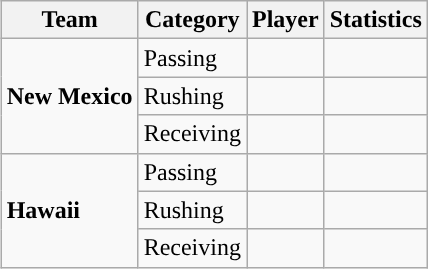<table class="wikitable" style="float: right;">
<tr>
<th>Team</th>
<th>Category</th>
<th>Player</th>
<th>Statistics</th>
</tr>
<tr>
<td rowspan=3><strong>New Mexico</strong></td>
<td>Passing</td>
<td></td>
<td></td>
</tr>
<tr>
<td>Rushing</td>
<td></td>
<td></td>
</tr>
<tr>
<td>Receiving</td>
<td></td>
<td></td>
</tr>
<tr>
<td rowspan=3><strong>Hawaii</strong></td>
<td>Passing</td>
<td></td>
<td></td>
</tr>
<tr>
<td>Rushing</td>
<td></td>
<td></td>
</tr>
<tr>
<td>Receiving</td>
<td></td>
<td></td>
</tr>
</table>
